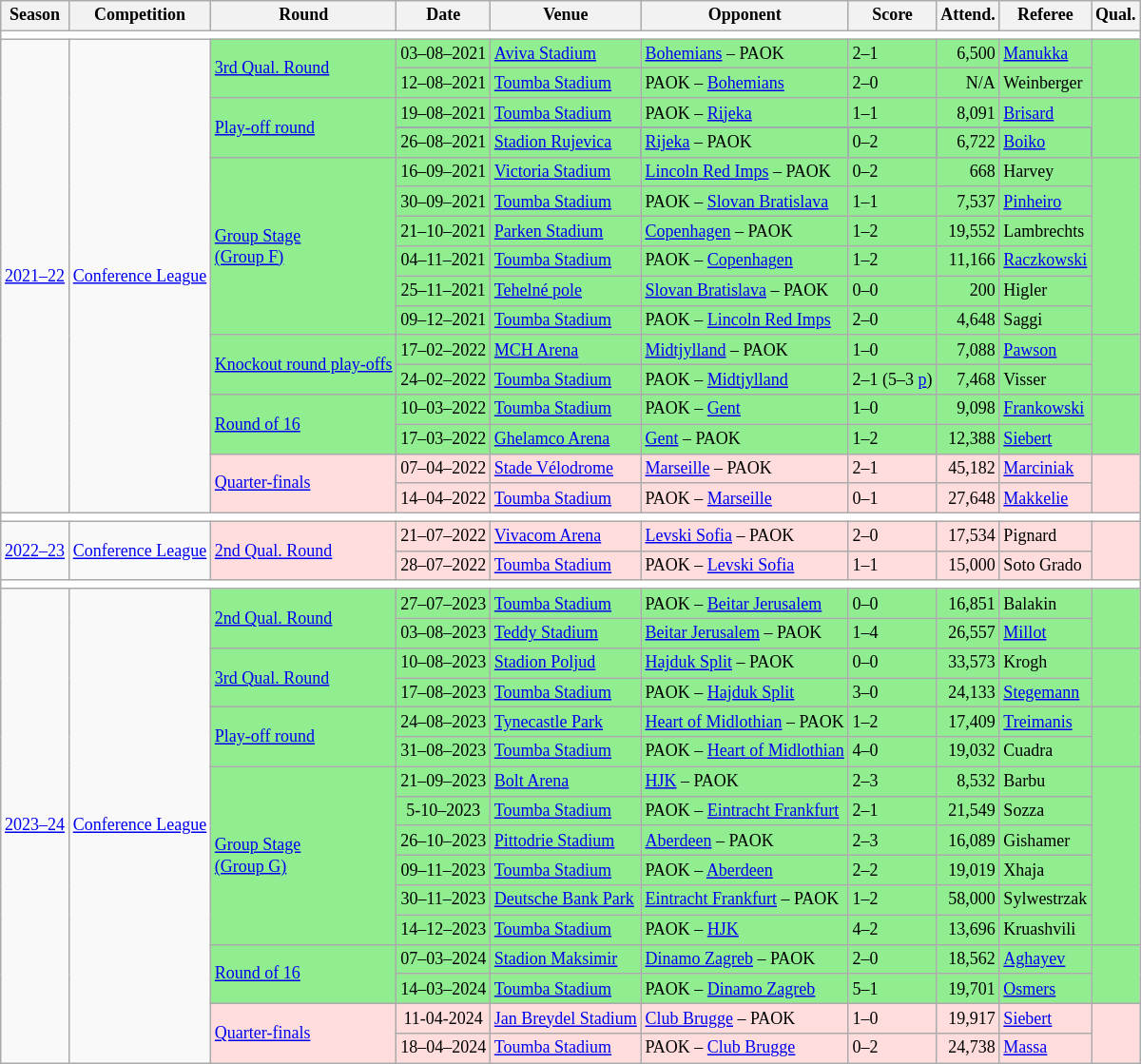<table class="wikitable" style="text-align: center; font-size: 12px">
<tr>
<th>Season</th>
<th>Competition</th>
<th>Round</th>
<th>Date</th>
<th>Venue</th>
<th>Opponent</th>
<th>Score</th>
<th>Attend.</th>
<th>Referee</th>
<th>Qual.</th>
</tr>
<tr>
<td colspan=10 style="text-align: center;" bgcolor=white></td>
</tr>
<tr>
<td align="center" rowspan="16"><a href='#'>2021–22</a></td>
<td align="left" rowspan="16"><a href='#'>Conference League</a></td>
<td align="left" bgcolor=lightgreen rowspan="2"><a href='#'>3rd Qual. Round</a></td>
<td align="center" bgcolor=lightgreen>03–08–2021</td>
<td align="left" bgcolor=lightgreen><a href='#'>Aviva Stadium</a></td>
<td align="left" bgcolor=lightgreen> <a href='#'>Bohemians</a> – PAOK</td>
<td align="left" bgcolor=lightgreen>2–1</td>
<td align="right" bgcolor=lightgreen>6,500</td>
<td align="left" bgcolor=lightgreen> <a href='#'>Manukka</a></td>
<td align="center" bgcolor=lightgreen rowspan="2"></td>
</tr>
<tr>
<td align="center" bgcolor=lightgreen>12–08–2021</td>
<td align="left" bgcolor=lightgreen><a href='#'>Toumba Stadium</a></td>
<td align="left" bgcolor=lightgreen> PAOK – <a href='#'>Bohemians</a></td>
<td align="left" bgcolor=lightgreen>2–0</td>
<td align="right" bgcolor=lightgreen>N/A</td>
<td align="left" bgcolor=lightgreen> Weinberger</td>
</tr>
<tr>
<td align="left" bgcolor=lightgreen rowspan="2"><a href='#'>Play-off round</a></td>
<td align="center" bgcolor=lightgreen>19–08–2021</td>
<td align="left" bgcolor=lightgreen><a href='#'>Toumba Stadium</a></td>
<td align="left" bgcolor=lightgreen> PAOK – <a href='#'>Rijeka</a></td>
<td align="left" bgcolor=lightgreen>1–1</td>
<td align="right" bgcolor=lightgreen>8,091</td>
<td align="left" bgcolor=lightgreen> <a href='#'>Brisard</a></td>
<td align="center" bgcolor=lightgreen rowspan="2"></td>
</tr>
<tr bgcolor=lightgreen|>
<td align="center" bgcolor=lightgreen>26–08–2021</td>
<td align="left" bgcolor=lightgreen><a href='#'>Stadion Rujevica</a></td>
<td align="left" bgcolor=lightgreen> <a href='#'>Rijeka</a> – PAOK</td>
<td align="left" bgcolor=lightgreen>0–2</td>
<td align="right" bgcolor=lightgreen>6,722</td>
<td align="left" bgcolor=lightgreen> <a href='#'>Boiko</a></td>
</tr>
<tr bgcolor=lightgreen>
<td align="left" rowspan="6"><a href='#'>Group Stage <br>(Group F)</a></td>
<td align="center">16–09–2021</td>
<td align="left"><a href='#'>Victoria Stadium</a></td>
<td align="left"> <a href='#'>Lincoln Red Imps</a> – PAOK</td>
<td align="left">0–2</td>
<td align="right">668</td>
<td align="left"> Harvey</td>
<td align="center"rowspan="6"></td>
</tr>
<tr bgcolor=lightgreen>
<td align="center">30–09–2021</td>
<td align="left"><a href='#'>Toumba Stadium</a></td>
<td align="left"> PAOK – <a href='#'>Slovan Bratislava</a></td>
<td align="left">1–1</td>
<td align="right">7,537</td>
<td align="left"> <a href='#'>Pinheiro</a></td>
</tr>
<tr bgcolor=lightgreen>
<td align="center">21–10–2021</td>
<td align="left"><a href='#'>Parken Stadium</a></td>
<td align="left"> <a href='#'>Copenhagen</a> – PAOK</td>
<td align="left">1–2</td>
<td align="right">19,552</td>
<td align="left"> Lambrechts</td>
</tr>
<tr bgcolor=lightgreen>
<td align="center">04–11–2021</td>
<td align="left"><a href='#'>Toumba Stadium</a></td>
<td align="left"> PAOK – <a href='#'>Copenhagen</a></td>
<td align="left">1–2</td>
<td align="right">11,166</td>
<td align="left"> <a href='#'>Raczkowski</a></td>
</tr>
<tr bgcolor=lightgreen>
<td align="center">25–11–2021</td>
<td align="left"><a href='#'>Tehelné pole</a></td>
<td align="left"> <a href='#'>Slovan Bratislava</a> – PAOK</td>
<td align="left">0–0</td>
<td align="right">200</td>
<td align="left"> Higler</td>
</tr>
<tr bgcolor=lightgreen>
<td align="center">09–12–2021</td>
<td align="left"><a href='#'>Toumba Stadium</a></td>
<td align="left"> PAOK – <a href='#'>Lincoln Red Imps</a></td>
<td align="left">2–0</td>
<td align="right">4,648</td>
<td align="left"> Saggi</td>
</tr>
<tr>
<td align="left" bgcolor=lightgreen rowspan="2"><a href='#'>Knockout round play-offs</a></td>
<td align="center" bgcolor=lightgreen>17–02–2022</td>
<td align="left" bgcolor=lightgreen><a href='#'>MCH Arena</a></td>
<td align="left" bgcolor=lightgreen> <a href='#'>Midtjylland</a> – PAOK</td>
<td align="left" bgcolor=lightgreen>1–0</td>
<td align="right" bgcolor=lightgreen>7,088</td>
<td align="left" bgcolor=lightgreen> <a href='#'>Pawson</a></td>
<td align="center"  bgcolor=lightgreen rowspan="2"></td>
</tr>
<tr>
<td align="center" bgcolor=lightgreen>24–02–2022</td>
<td align="left" bgcolor=lightgreen><a href='#'>Toumba Stadium</a></td>
<td align="left" bgcolor=lightgreen> PAOK – <a href='#'>Midtjylland</a></td>
<td align="left" bgcolor=lightgreen>2–1 (5–3 <a href='#'>p</a>)</td>
<td align="right" bgcolor=lightgreen>7,468</td>
<td align="left" bgcolor=lightgreen> Visser</td>
</tr>
<tr>
<td align="left" bgcolor=lightgreen rowspan="2"><a href='#'>Round of 16</a></td>
<td align="center" bgcolor=lightgreen>10–03–2022</td>
<td align="left" bgcolor=lightgreen><a href='#'>Toumba Stadium</a></td>
<td align="left" bgcolor=lightgreen> PAOK – <a href='#'>Gent</a></td>
<td align="left" bgcolor=lightgreen>1–0</td>
<td align="right" bgcolor=lightgreen>9,098</td>
<td align="left" bgcolor=lightgreen> <a href='#'>Frankowski</a></td>
<td align="center"  bgcolor=lightgreen rowspan="2"></td>
</tr>
<tr>
<td align="center" bgcolor=lightgreen>17–03–2022</td>
<td align="left" bgcolor=lightgreen><a href='#'>Ghelamco Arena</a></td>
<td align="left" bgcolor=lightgreen> <a href='#'>Gent</a> – PAOK</td>
<td align="left" bgcolor=lightgreen>1–2</td>
<td align="right" bgcolor=lightgreen>12,388</td>
<td align="left" bgcolor=lightgreen> <a href='#'>Siebert</a></td>
</tr>
<tr>
<td align="left" rowspan="2" bgcolor="#ffdddd"><a href='#'>Quarter-finals</a></td>
<td align="left" bgcolor="#ffdddd">07–04–2022</td>
<td align="left" bgcolor="#ffdddd"><a href='#'>Stade Vélodrome</a></td>
<td align="left" bgcolor="#ffdddd"> <a href='#'>Marseille</a> – PAOK</td>
<td align="left" bgcolor="#ffdddd">2–1</td>
<td align="right" bgcolor="#ffdddd">45,182</td>
<td align="left" bgcolor="#ffdddd"> <a href='#'>Marciniak</a></td>
<td align="center" bgcolor="#ffdddd" rowspan="2"></td>
</tr>
<tr>
<td align="center" bgcolor="#ffdddd">14–04–2022</td>
<td align="left" bgcolor="#ffdddd"><a href='#'>Toumba Stadium</a></td>
<td align="left" bgcolor="#ffdddd"> PAOK – <a href='#'>Marseille</a></td>
<td align="left" bgcolor="#ffdddd">0–1</td>
<td align="right" bgcolor="#ffdddd">27,648</td>
<td align="left" bgcolor="#ffdddd"> <a href='#'>Makkelie</a></td>
</tr>
<tr>
<td colspan=10 style="text-align: center;" bgcolor=white></td>
</tr>
<tr>
<td align="center" rowspan="2"><a href='#'>2022–23</a></td>
<td align="left" rowspan="2"><a href='#'>Conference League</a></td>
<td align="left" rowspan="2" bgcolor="#ffdddd"><a href='#'>2nd Qual. Round</a></td>
<td align="center" bgcolor="#ffdddd">21–07–2022</td>
<td align="left" bgcolor="#ffdddd"><a href='#'>Vivacom Arena</a></td>
<td align="left" bgcolor="#ffdddd"> <a href='#'>Levski Sofia</a> – PAOK</td>
<td align="left" bgcolor="#ffdddd">2–0</td>
<td align="right" bgcolor="#ffdddd">17,534</td>
<td align="left" bgcolor="#ffdddd"> Pignard</td>
<td align="center" bgcolor="#ffdddd" rowspan="2"></td>
</tr>
<tr>
<td align="center" bgcolor="#ffdddd">28–07–2022</td>
<td align="left" bgcolor="#ffdddd"><a href='#'>Toumba Stadium</a></td>
<td align="left" bgcolor="#ffdddd"> PAOK – <a href='#'>Levski Sofia</a></td>
<td align="left" bgcolor="#ffdddd">1–1</td>
<td align="right" bgcolor="#ffdddd">15,000</td>
<td align="left" bgcolor="#ffdddd"> Soto Grado</td>
</tr>
<tr>
<td colspan=10 style="text-align: center;" bgcolor=white></td>
</tr>
<tr>
<td align="center" rowspan="20"><a href='#'>2023–24</a></td>
<td align="left" rowspan="20"><a href='#'>Conference League</a></td>
<td align="left" rowspan="2" bgcolor=lightgreen><a href='#'>2nd Qual. Round</a></td>
<td align="center" bgcolor=lightgreen>27–07–2023</td>
<td align="left" bgcolor=lightgreen><a href='#'>Toumba Stadium</a></td>
<td align="left" bgcolor=lightgreen> PAOK – <a href='#'>Beitar Jerusalem</a></td>
<td align="left" bgcolor=lightgreen>0–0</td>
<td align="right" bgcolor=lightgreen>16,851</td>
<td align="left" bgcolor=lightgreen> Balakin</td>
<td align="center" bgcolor=lightgreen rowspan="2"></td>
</tr>
<tr>
<td align="center" bgcolor=lightgreen>03–08–2023</td>
<td align="left" bgcolor=lightgreen><a href='#'>Teddy Stadium</a></td>
<td align="left" bgcolor=lightgreen> <a href='#'>Beitar Jerusalem</a> – PAOK</td>
<td align="left" bgcolor=lightgreen>1–4</td>
<td align="right" bgcolor=lightgreen>26,557</td>
<td align="left" bgcolor=lightgreen> <a href='#'>Millot</a></td>
</tr>
<tr>
<td align="left" rowspan="2" bgcolor=lightgreen><a href='#'>3rd Qual. Round</a></td>
<td align="center" bgcolor=lightgreen>10–08–2023</td>
<td align="left" bgcolor=lightgreen><a href='#'>Stadion Poljud</a></td>
<td align="left" bgcolor=lightgreen> <a href='#'>Hajduk Split</a> – PAOK</td>
<td align="left" bgcolor=lightgreen>0–0</td>
<td align="right" bgcolor=lightgreen>33,573</td>
<td align="left" bgcolor=lightgreen> Krogh</td>
<td align="center" bgcolor=lightgreen rowspan="2"></td>
</tr>
<tr>
<td align="center" bgcolor=lightgreen>17–08–2023</td>
<td align="left" bgcolor=lightgreen><a href='#'>Toumba Stadium</a></td>
<td align="left"  bgcolor=lightgreen> PAOK – <a href='#'>Hajduk Split</a></td>
<td align="left" bgcolor=lightgreen>3–0</td>
<td align="right" bgcolor=lightgreen>24,133</td>
<td align="left"  bgcolor=lightgreen> <a href='#'>Stegemann</a></td>
</tr>
<tr>
<td align="left" rowspan="2" bgcolor=lightgreen><a href='#'>Play-off round</a></td>
<td align="center" bgcolor=lightgreen>24–08–2023</td>
<td align="left" bgcolor=lightgreen><a href='#'>Tynecastle Park</a></td>
<td align="left" bgcolor=lightgreen> <a href='#'>Heart of Midlothian</a> – PAOK</td>
<td align="left" bgcolor=lightgreen>1–2</td>
<td align="right" bgcolor=lightgreen>17,409</td>
<td align="left" bgcolor=lightgreen> <a href='#'>Treimanis</a></td>
<td align="center" bgcolor=lightgreen rowspan="2"></td>
</tr>
<tr |>
<td align="center" bgcolor=lightgreen>31–08–2023</td>
<td align="left" bgcolor=lightgreen><a href='#'>Toumba Stadium</a></td>
<td align="left" bgcolor=lightgreen> PAOK – <a href='#'>Heart of Midlothian</a></td>
<td align="left" bgcolor=lightgreen>4–0</td>
<td align="right" bgcolor=lightgreen>19,032</td>
<td align="left" bgcolor=lightgreen> Cuadra</td>
</tr>
<tr>
<td align="left" rowspan="6"  bgcolor=lightgreen><a href='#'>Group Stage <br>(Group G)</a></td>
<td align="center"  bgcolor=lightgreen>21–09–2023</td>
<td align="left"  bgcolor=lightgreen><a href='#'>Bolt Arena</a></td>
<td align="left"  bgcolor=lightgreen> <a href='#'>HJK</a> – PAOK</td>
<td align="left"  bgcolor=lightgreen>2–3</td>
<td align="right"  bgcolor=lightgreen>8,532</td>
<td align="left"  bgcolor=lightgreen> Barbu</td>
<td align="center"rowspan="6"  bgcolor=lightgreen></td>
</tr>
<tr>
<td align="center"  bgcolor=lightgreen>5-10–2023</td>
<td align="left"  bgcolor=lightgreen><a href='#'>Toumba Stadium</a></td>
<td align="left"  bgcolor=lightgreen> PAOK – <a href='#'>Eintracht Frankfurt</a></td>
<td align="left"  bgcolor=lightgreen>2–1</td>
<td align="right"  bgcolor=lightgreen>21,549</td>
<td align="left"  bgcolor=lightgreen> Sozza</td>
</tr>
<tr>
<td align="center"  bgcolor=lightgreen>26–10–2023</td>
<td align="left"  bgcolor=lightgreen><a href='#'>Pittodrie Stadium</a></td>
<td align="left"  bgcolor=lightgreen> <a href='#'>Aberdeen</a> – PAOK</td>
<td align="left"  bgcolor=lightgreen>2–3</td>
<td align="right"  bgcolor=lightgreen>16,089</td>
<td align="left"  bgcolor=lightgreen> Gishamer</td>
</tr>
<tr>
<td align="center"  bgcolor=lightgreen>09–11–2023</td>
<td align="left"  bgcolor=lightgreen><a href='#'>Toumba Stadium</a></td>
<td align="left"  bgcolor=lightgreen> PAOK – <a href='#'>Aberdeen</a></td>
<td align="left"  bgcolor=lightgreen>2–2</td>
<td align="right"  bgcolor=lightgreen>19,019</td>
<td align="left"  bgcolor=lightgreen> Xhaja</td>
</tr>
<tr>
<td align="center"  bgcolor=lightgreen>30–11–2023</td>
<td align="left"  bgcolor=lightgreen><a href='#'>Deutsche Bank Park</a></td>
<td align="left"  bgcolor=lightgreen> <a href='#'>Eintracht Frankfurt</a> – PAOK</td>
<td align="left"  bgcolor=lightgreen>1–2</td>
<td align="right"  bgcolor=lightgreen>58,000</td>
<td align="left"  bgcolor=lightgreen> Sylwestrzak</td>
</tr>
<tr>
<td align="center"  bgcolor=lightgreen>14–12–2023</td>
<td align="left"  bgcolor=lightgreen><a href='#'>Toumba Stadium</a></td>
<td align="left"  bgcolor=lightgreen> PAOK – <a href='#'>HJK</a></td>
<td align="left" bgcolor=lightgreen>4–2</td>
<td align="right" bgcolor=lightgreen>13,696</td>
<td align="left" bgcolor=lightgreen> Kruashvili</td>
</tr>
<tr>
<td align="left" bgcolor=lightgreen rowspan="2"><a href='#'>Round of 16</a></td>
<td align="center"  bgcolor=lightgreen>07–03–2024</td>
<td align="left" bgcolor=lightgreen><a href='#'>Stadion Maksimir</a></td>
<td align="left" bgcolor=lightgreen> <a href='#'>Dinamo Zagreb</a> – PAOK</td>
<td align="left" bgcolor=lightgreen>2–0</td>
<td align="right" bgcolor=lightgreen>18,562</td>
<td align="left" bgcolor=lightgreen> <a href='#'>Aghayev</a></td>
<td align="center" bgcolor=lightgreen rowspan="2"></td>
</tr>
<tr>
<td align="center" bgcolor=lightgreen>14–03–2024</td>
<td align="left" bgcolor=lightgreen><a href='#'>Toumba Stadium</a></td>
<td align="left" bgcolor=lightgreen> PAOK – <a href='#'>Dinamo Zagreb</a></td>
<td align="left" bgcolor=lightgreen>5–1</td>
<td align="right" bgcolor=lightgreen>19,701</td>
<td align="left" bgcolor=lightgreen> <a href='#'>Osmers</a></td>
</tr>
<tr>
<td align="left" bgcolor="#ffdddd" rowspan="2"><a href='#'>Quarter-finals</a></td>
<td align="center" bgcolor="#ffdddd">11-04-2024</td>
<td align="left" bgcolor="#ffdddd"><a href='#'>Jan Breydel Stadium</a></td>
<td align="left" bgcolor="#ffdddd"> <a href='#'>Club Brugge</a> – PAOK</td>
<td align="left" bgcolor="#ffdddd">1–0</td>
<td align="right" bgcolor="#ffdddd">19,917</td>
<td align="left" bgcolor="#ffdddd"> <a href='#'>Siebert</a></td>
<td align="center" bgcolor="#ffdddd" rowspan="2"></td>
</tr>
<tr>
<td align="center" bgcolor="#ffdddd">18–04–2024</td>
<td align="left" bgcolor="#ffdddd"><a href='#'>Toumba Stadium</a></td>
<td align="left" bgcolor="#ffdddd"> PAOK – <a href='#'>Club Brugge</a></td>
<td align="left" bgcolor="#ffdddd">0–2</td>
<td align="right" bgcolor="#ffdddd">24,738</td>
<td align="left" bgcolor="#ffdddd"> <a href='#'>Massa</a></td>
</tr>
</table>
